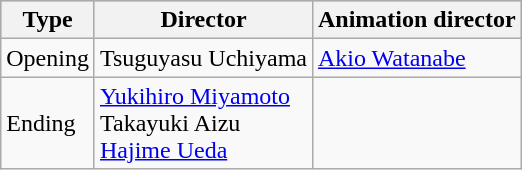<table class="wikitable">
<tr style="background:#b0c4de; text-align:center;">
<th>Type</th>
<th>Director</th>
<th>Animation director</th>
</tr>
<tr>
<td>Opening</td>
<td>Tsuguyasu Uchiyama</td>
<td><a href='#'>Akio Watanabe</a></td>
</tr>
<tr>
<td>Ending</td>
<td><a href='#'>Yukihiro Miyamoto</a><br>Takayuki Aizu<br><a href='#'>Hajime Ueda</a></td>
<td></td>
</tr>
</table>
